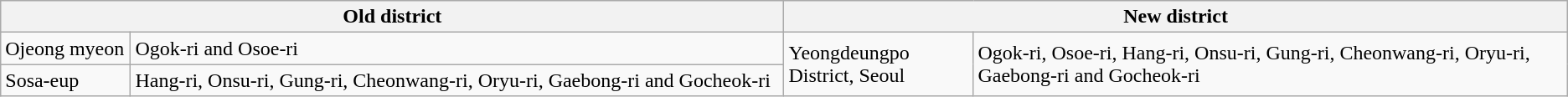<table class="wikitable">
<tr>
<th colspan=2, style="width:50%">Old district</th>
<th colspan=2, style="width:50%">New district</th>
</tr>
<tr>
<td>Ojeong myeon</td>
<td>Ogok-ri and Osoe-ri</td>
<td rowspan=2>Yeongdeungpo District, Seoul</td>
<td rowspan=2>Ogok-ri, Osoe-ri, Hang-ri, Onsu-ri, Gung-ri, Cheonwang-ri, Oryu-ri, Gaebong-ri and Gocheok-ri</td>
</tr>
<tr>
<td>Sosa-eup</td>
<td>Hang-ri, Onsu-ri, Gung-ri, Cheonwang-ri, Oryu-ri, Gaebong-ri and Gocheok-ri</td>
</tr>
</table>
